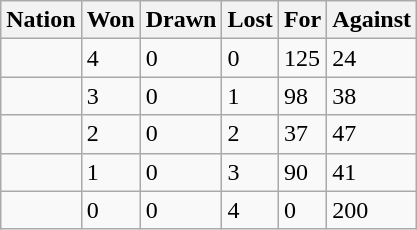<table class="wikitable">
<tr>
<th>Nation</th>
<th>Won</th>
<th>Drawn</th>
<th>Lost</th>
<th>For</th>
<th>Against</th>
</tr>
<tr>
<td></td>
<td>4</td>
<td>0</td>
<td>0</td>
<td>125</td>
<td>24</td>
</tr>
<tr>
<td></td>
<td>3</td>
<td>0</td>
<td>1</td>
<td>98</td>
<td>38</td>
</tr>
<tr>
<td></td>
<td>2</td>
<td>0</td>
<td>2</td>
<td>37</td>
<td>47</td>
</tr>
<tr>
<td></td>
<td>1</td>
<td>0</td>
<td>3</td>
<td>90</td>
<td>41</td>
</tr>
<tr>
<td></td>
<td>0</td>
<td>0</td>
<td>4</td>
<td>0</td>
<td>200</td>
</tr>
</table>
